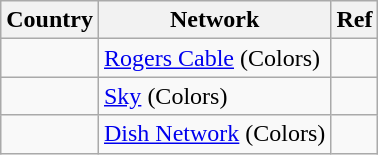<table class="wikitable">
<tr>
<th>Country</th>
<th>Network</th>
<th>Ref</th>
</tr>
<tr>
<td></td>
<td><a href='#'>Rogers Cable</a> (Colors)</td>
<td></td>
</tr>
<tr>
<td></td>
<td><a href='#'>Sky</a> (Colors)</td>
<td></td>
</tr>
<tr>
<td></td>
<td><a href='#'>Dish Network</a> (Colors)</td>
<td></td>
</tr>
</table>
